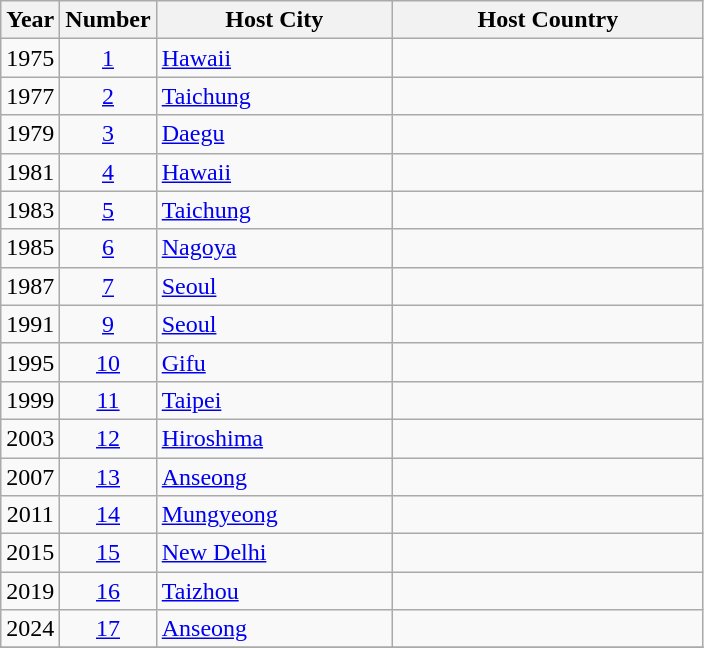<table class="wikitable" style="font-size:100%">
<tr>
<th width=30>Year</th>
<th width=30>Number</th>
<th width=150>Host City</th>
<th width=200>Host Country</th>
</tr>
<tr>
<td align=center>1975</td>
<td align=center><a href='#'>1</a></td>
<td><a href='#'>Hawaii</a></td>
<td></td>
</tr>
<tr>
<td align=center>1977</td>
<td align=center><a href='#'>2</a></td>
<td><a href='#'>Taichung</a></td>
<td></td>
</tr>
<tr>
<td align=center>1979</td>
<td align=center><a href='#'>3</a></td>
<td><a href='#'>Daegu</a></td>
<td></td>
</tr>
<tr>
<td align=center>1981</td>
<td align=center><a href='#'>4</a></td>
<td><a href='#'>Hawaii</a></td>
<td></td>
</tr>
<tr>
<td align=center>1983</td>
<td align=center><a href='#'>5</a></td>
<td><a href='#'>Taichung</a></td>
<td></td>
</tr>
<tr>
<td align=center>1985</td>
<td align=center><a href='#'>6</a></td>
<td><a href='#'>Nagoya</a></td>
<td></td>
</tr>
<tr>
<td align=center>1987</td>
<td align=center><a href='#'>7</a></td>
<td><a href='#'>Seoul</a></td>
<td></td>
</tr>
<tr>
<td align=center>1991</td>
<td align=center><a href='#'>9</a></td>
<td><a href='#'>Seoul</a></td>
<td></td>
</tr>
<tr>
<td align=center>1995</td>
<td align=center><a href='#'>10</a></td>
<td><a href='#'>Gifu</a></td>
<td></td>
</tr>
<tr>
<td align=center>1999</td>
<td align=center><a href='#'>11</a></td>
<td><a href='#'>Taipei</a></td>
<td></td>
</tr>
<tr>
<td align=center>2003</td>
<td align=center><a href='#'>12</a></td>
<td><a href='#'>Hiroshima</a></td>
<td></td>
</tr>
<tr>
<td align=center>2007</td>
<td align=center><a href='#'>13</a></td>
<td><a href='#'>Anseong</a></td>
<td></td>
</tr>
<tr>
<td align=center>2011</td>
<td align=center><a href='#'>14</a></td>
<td><a href='#'>Mungyeong</a></td>
<td></td>
</tr>
<tr>
<td align=center>2015</td>
<td align=center><a href='#'>15</a></td>
<td><a href='#'>New Delhi</a></td>
<td></td>
</tr>
<tr>
<td align=center>2019</td>
<td align=center><a href='#'>16</a></td>
<td><a href='#'>Taizhou</a></td>
<td></td>
</tr>
<tr>
<td align=center>2024</td>
<td align=center><a href='#'>17</a></td>
<td><a href='#'>Anseong</a></td>
<td></td>
</tr>
<tr>
</tr>
</table>
